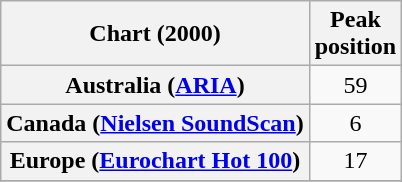<table class="wikitable sortable plainrowheaders" style="text-align:center">
<tr>
<th>Chart (2000)</th>
<th>Peak<br>position</th>
</tr>
<tr>
<th scope="row">Australia (<a href='#'>ARIA</a>)</th>
<td>59</td>
</tr>
<tr>
<th scope="row">Canada (<a href='#'>Nielsen SoundScan</a>)</th>
<td>6</td>
</tr>
<tr>
<th scope="row">Europe (<a href='#'>Eurochart Hot 100</a>)</th>
<td>17</td>
</tr>
<tr>
</tr>
<tr>
</tr>
<tr>
</tr>
<tr>
</tr>
<tr>
</tr>
<tr>
</tr>
<tr>
</tr>
<tr>
</tr>
</table>
